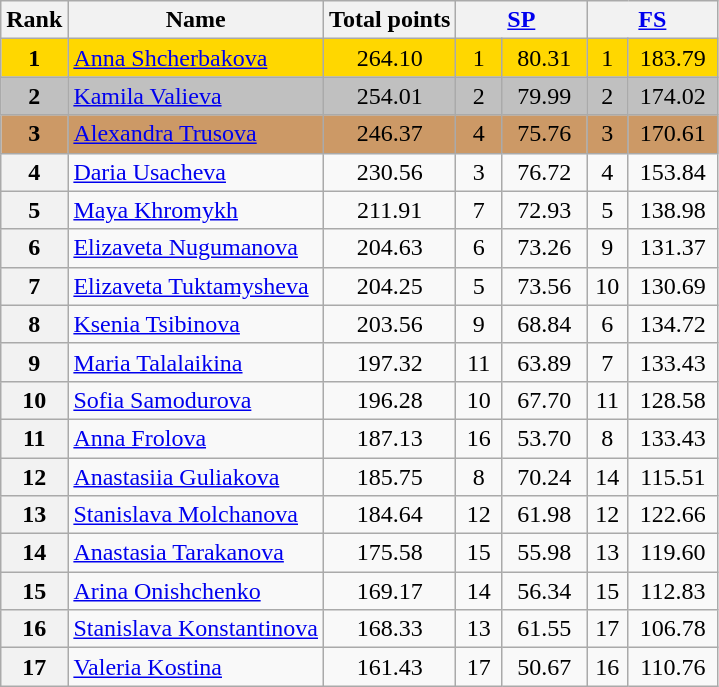<table class="wikitable sortable">
<tr>
<th>Rank</th>
<th>Name</th>
<th>Total points</th>
<th colspan="2" width="80px"><a href='#'>SP</a></th>
<th colspan="2" width="80px"><a href='#'>FS</a></th>
</tr>
<tr bgcolor="gold">
<td align="center"><strong>1</strong></td>
<td><a href='#'>Anna Shcherbakova</a></td>
<td align="center">264.10</td>
<td align="center">1</td>
<td align="center">80.31</td>
<td align="center">1</td>
<td align="center">183.79</td>
</tr>
<tr bgcolor="silver">
<td align="center"><strong>2</strong></td>
<td><a href='#'>Kamila Valieva</a></td>
<td align="center">254.01</td>
<td align="center">2</td>
<td align="center">79.99</td>
<td align="center">2</td>
<td align="center">174.02</td>
</tr>
<tr bgcolor="cc9966">
<td align="center"><strong>3</strong></td>
<td><a href='#'>Alexandra Trusova</a></td>
<td align="center">246.37</td>
<td align="center">4</td>
<td align="center">75.76</td>
<td align="center">3</td>
<td align="center">170.61</td>
</tr>
<tr>
<th>4</th>
<td><a href='#'>Daria Usacheva</a></td>
<td align="center">230.56</td>
<td align="center">3</td>
<td align="center">76.72</td>
<td align="center">4</td>
<td align="center">153.84</td>
</tr>
<tr>
<th>5</th>
<td><a href='#'>Maya Khromykh</a></td>
<td align="center">211.91</td>
<td align="center">7</td>
<td align="center">72.93</td>
<td align="center">5</td>
<td align="center">138.98</td>
</tr>
<tr>
<th>6</th>
<td><a href='#'>Elizaveta Nugumanova</a></td>
<td align="center">204.63</td>
<td align="center">6</td>
<td align="center">73.26</td>
<td align="center">9</td>
<td align="center">131.37</td>
</tr>
<tr>
<th>7</th>
<td><a href='#'>Elizaveta Tuktamysheva</a></td>
<td align="center">204.25</td>
<td align="center">5</td>
<td align="center">73.56</td>
<td align="center">10</td>
<td align="center">130.69</td>
</tr>
<tr>
<th>8</th>
<td><a href='#'>Ksenia Tsibinova</a></td>
<td align="center">203.56</td>
<td align="center">9</td>
<td align="center">68.84</td>
<td align="center">6</td>
<td align="center">134.72</td>
</tr>
<tr>
<th>9</th>
<td><a href='#'>Maria Talalaikina</a></td>
<td align="center">197.32</td>
<td align="center">11</td>
<td align="center">63.89</td>
<td align="center">7</td>
<td align="center">133.43</td>
</tr>
<tr>
<th>10</th>
<td><a href='#'>Sofia Samodurova</a></td>
<td align="center">196.28</td>
<td align="center">10</td>
<td align="center">67.70</td>
<td align="center">11</td>
<td align="center">128.58</td>
</tr>
<tr>
<th>11</th>
<td><a href='#'>Anna Frolova</a></td>
<td align="center">187.13</td>
<td align="center">16</td>
<td align="center">53.70</td>
<td align="center">8</td>
<td align="center">133.43</td>
</tr>
<tr>
<th>12</th>
<td><a href='#'>Anastasiia Guliakova</a></td>
<td align="center">185.75</td>
<td align="center">8</td>
<td align="center">70.24</td>
<td align="center">14</td>
<td align="center">115.51</td>
</tr>
<tr>
<th>13</th>
<td><a href='#'>Stanislava Molchanova</a></td>
<td align="center">184.64</td>
<td align="center">12</td>
<td align="center">61.98</td>
<td align="center">12</td>
<td align="center">122.66</td>
</tr>
<tr>
<th>14</th>
<td><a href='#'>Anastasia Tarakanova</a></td>
<td align="center">175.58</td>
<td align="center">15</td>
<td align="center">55.98</td>
<td align="center">13</td>
<td align="center">119.60</td>
</tr>
<tr>
<th>15</th>
<td><a href='#'>Arina Onishchenko</a></td>
<td align="center">169.17</td>
<td align="center">14</td>
<td align="center">56.34</td>
<td align="center">15</td>
<td align="center">112.83</td>
</tr>
<tr>
<th>16</th>
<td><a href='#'>Stanislava Konstantinova</a></td>
<td align="center">168.33</td>
<td align="center">13</td>
<td align="center">61.55</td>
<td align="center">17</td>
<td align="center">106.78</td>
</tr>
<tr>
<th>17</th>
<td><a href='#'>Valeria Kostina</a></td>
<td align="center">161.43</td>
<td align="center">17</td>
<td align="center">50.67</td>
<td align="center">16</td>
<td align="center">110.76</td>
</tr>
</table>
